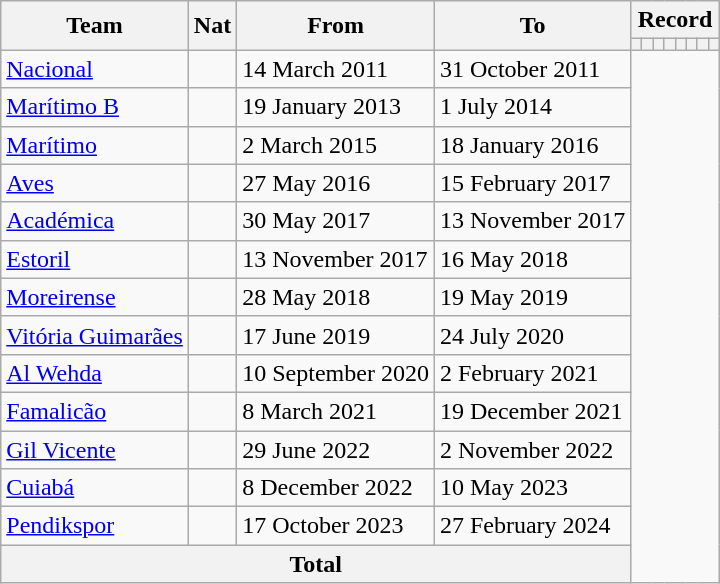<table class=wikitable style=text-align:center>
<tr>
<th rowspan="2">Team</th>
<th rowspan="2">Nat</th>
<th rowspan="2">From</th>
<th rowspan="2">To</th>
<th colspan="8">Record</th>
</tr>
<tr>
<th></th>
<th></th>
<th></th>
<th></th>
<th></th>
<th></th>
<th></th>
<th></th>
</tr>
<tr>
<td align=left><a href='#'>Nacional</a></td>
<td></td>
<td align=left>14 March 2011</td>
<td align=left>31 October 2011<br></td>
</tr>
<tr>
<td align=left><a href='#'>Marítimo B</a></td>
<td></td>
<td align=left>19 January 2013</td>
<td align=left>1 July 2014<br></td>
</tr>
<tr>
<td align=left><a href='#'>Marítimo</a></td>
<td></td>
<td align=left>2 March 2015</td>
<td align=left>18 January 2016<br></td>
</tr>
<tr>
<td align=left><a href='#'>Aves</a></td>
<td></td>
<td align=left>27 May 2016</td>
<td align=left>15 February 2017<br></td>
</tr>
<tr>
<td align=left><a href='#'>Académica</a></td>
<td></td>
<td align=left>30 May 2017</td>
<td align=left>13 November 2017<br></td>
</tr>
<tr>
<td align=left><a href='#'>Estoril</a></td>
<td></td>
<td align=left>13 November 2017</td>
<td align=left>16 May 2018<br></td>
</tr>
<tr>
<td align=left><a href='#'>Moreirense</a></td>
<td></td>
<td align=left>28 May 2018</td>
<td align=left>19 May 2019<br></td>
</tr>
<tr>
<td align=left><a href='#'>Vitória Guimarães</a></td>
<td></td>
<td align=left>17 June 2019</td>
<td align=left>24 July 2020<br></td>
</tr>
<tr>
<td align=left><a href='#'>Al Wehda</a></td>
<td></td>
<td align=left>10 September 2020</td>
<td align=left>2 February 2021<br></td>
</tr>
<tr>
<td align=left><a href='#'>Famalicão</a></td>
<td></td>
<td align=left>8 March 2021</td>
<td align=left>19 December 2021<br></td>
</tr>
<tr>
<td align=left><a href='#'>Gil Vicente</a></td>
<td></td>
<td align=left>29 June 2022</td>
<td align=left>2 November 2022<br></td>
</tr>
<tr>
<td align=left><a href='#'>Cuiabá</a></td>
<td></td>
<td align=left>8 December 2022</td>
<td align=left>10 May 2023<br></td>
</tr>
<tr>
<td align=left><a href='#'>Pendikspor</a></td>
<td></td>
<td align=left>17 October 2023</td>
<td align=left>27 February 2024<br></td>
</tr>
<tr>
<th colspan="4">Total<br></th>
</tr>
</table>
